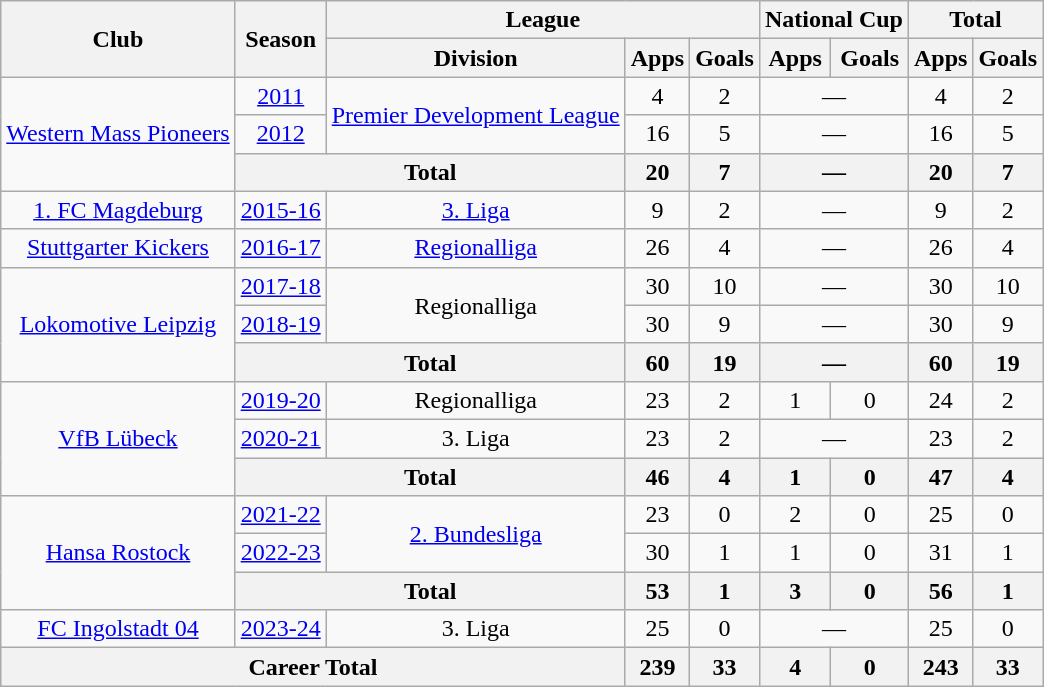<table class="wikitable" style="text-align:center">
<tr>
<th rowspan="2">Club</th>
<th rowspan="2">Season</th>
<th colspan="3">League</th>
<th colspan="2">National Cup</th>
<th colspan="2">Total</th>
</tr>
<tr>
<th>Division</th>
<th>Apps</th>
<th>Goals</th>
<th>Apps</th>
<th>Goals</th>
<th>Apps</th>
<th>Goals</th>
</tr>
<tr>
<td rowspan="3"><a href='#'>Western Mass Pioneers</a></td>
<td><a href='#'>2011</a></td>
<td rowspan="2"><a href='#'>Premier Development League</a></td>
<td>4</td>
<td>2</td>
<td colspan="2">—</td>
<td>4</td>
<td>2</td>
</tr>
<tr>
<td><a href='#'>2012</a></td>
<td>16</td>
<td>5</td>
<td colspan="2">—</td>
<td>16</td>
<td>5</td>
</tr>
<tr>
<th colspan="2">Total</th>
<th>20</th>
<th>7</th>
<th colspan="2">—</th>
<th>20</th>
<th>7</th>
</tr>
<tr>
<td><a href='#'>1. FC Magdeburg</a></td>
<td><a href='#'>2015-16</a></td>
<td><a href='#'>3. Liga</a></td>
<td>9</td>
<td>2</td>
<td colspan="2">—</td>
<td>9</td>
<td>2</td>
</tr>
<tr>
<td><a href='#'>Stuttgarter Kickers</a></td>
<td><a href='#'>2016-17</a></td>
<td><a href='#'>Regionalliga</a></td>
<td>26</td>
<td>4</td>
<td colspan="2">—</td>
<td>26</td>
<td>4</td>
</tr>
<tr>
<td rowspan="3"><a href='#'>Lokomotive Leipzig</a></td>
<td><a href='#'>2017-18</a></td>
<td rowspan="2">Regionalliga</td>
<td>30</td>
<td>10</td>
<td colspan="2">—</td>
<td>30</td>
<td>10</td>
</tr>
<tr>
<td><a href='#'>2018-19</a></td>
<td>30</td>
<td>9</td>
<td colspan="2">—</td>
<td>30</td>
<td>9</td>
</tr>
<tr>
<th colspan="2">Total</th>
<th>60</th>
<th>19</th>
<th colspan="2">—</th>
<th>60</th>
<th>19</th>
</tr>
<tr>
<td rowspan="3"><a href='#'>VfB Lübeck</a></td>
<td><a href='#'>2019-20</a></td>
<td>Regionalliga</td>
<td>23</td>
<td>2</td>
<td>1</td>
<td>0</td>
<td>24</td>
<td>2</td>
</tr>
<tr>
<td><a href='#'>2020-21</a></td>
<td>3. Liga</td>
<td>23</td>
<td>2</td>
<td colspan="2">—</td>
<td>23</td>
<td>2</td>
</tr>
<tr>
<th colspan="2">Total</th>
<th>46</th>
<th>4</th>
<th>1</th>
<th>0</th>
<th>47</th>
<th>4</th>
</tr>
<tr>
<td rowspan="3"><a href='#'>Hansa Rostock</a></td>
<td><a href='#'>2021-22</a></td>
<td rowspan="2"><a href='#'>2. Bundesliga</a></td>
<td>23</td>
<td>0</td>
<td>2</td>
<td>0</td>
<td>25</td>
<td>0</td>
</tr>
<tr>
<td><a href='#'>2022-23</a></td>
<td>30</td>
<td>1</td>
<td>1</td>
<td>0</td>
<td>31</td>
<td>1</td>
</tr>
<tr>
<th colspan="2">Total</th>
<th>53</th>
<th>1</th>
<th>3</th>
<th>0</th>
<th>56</th>
<th>1</th>
</tr>
<tr>
<td><a href='#'>FC Ingolstadt 04</a></td>
<td><a href='#'>2023-24</a></td>
<td>3. Liga</td>
<td>25</td>
<td>0</td>
<td colspan="2">—</td>
<td>25</td>
<td>0</td>
</tr>
<tr>
<th colspan="3">Career Total</th>
<th>239</th>
<th>33</th>
<th>4</th>
<th>0</th>
<th>243</th>
<th>33</th>
</tr>
</table>
